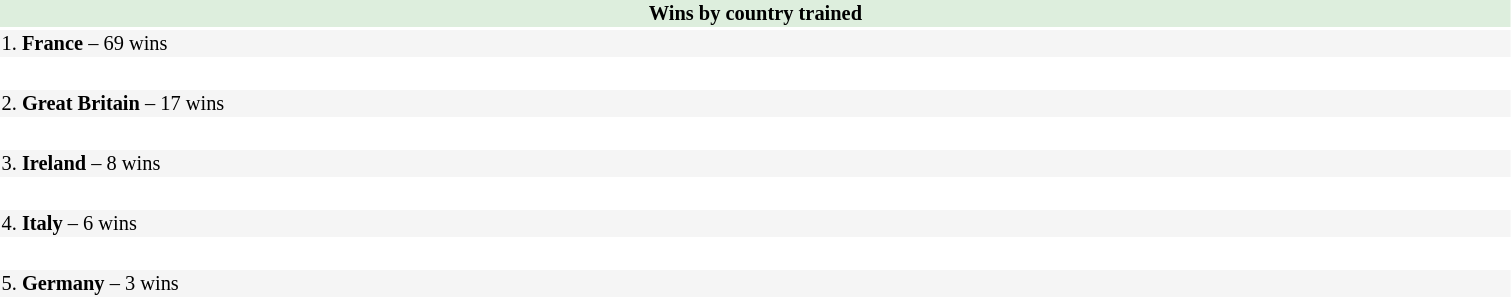<table class="collapsible collapsed" width="80%" style="font-size:85%">
<tr bgcolor=#ddeedd>
<th>Wins by country trained</th>
</tr>
<tr>
<td bgcolor=#f5f5f5>1.  <strong>France</strong> – 69 wins</td>
</tr>
<tr>
<td><br></td>
</tr>
<tr>
<td bgcolor=#f5f5f5>2.  <strong>Great Britain</strong> – 17 wins</td>
</tr>
<tr>
<td><br></td>
</tr>
<tr>
<td bgcolor=#f5f5f5>3.  <strong>Ireland</strong> – 8 wins</td>
</tr>
<tr>
<td><br></td>
</tr>
<tr>
<td bgcolor=#f5f5f5>4.  <strong>Italy</strong> – 6 wins</td>
</tr>
<tr>
<td><br></td>
</tr>
<tr>
<td bgcolor=#f5f5f5>5.  <strong>Germany</strong> – 3 wins</td>
</tr>
<tr>
<td><br></td>
</tr>
</table>
